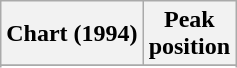<table class="wikitable sortable">
<tr>
<th align="left">Chart (1994)</th>
<th align="center">Peak<br>position</th>
</tr>
<tr>
</tr>
<tr>
</tr>
</table>
